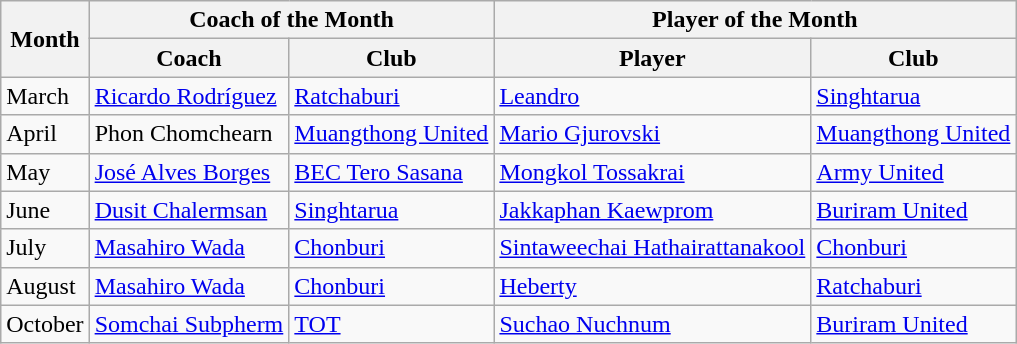<table class="wikitable">
<tr>
<th rowspan="2">Month</th>
<th colspan="2">Coach of the Month</th>
<th colspan="2">Player of the Month</th>
</tr>
<tr>
<th>Coach</th>
<th>Club</th>
<th>Player</th>
<th>Club</th>
</tr>
<tr>
<td>March</td>
<td> <a href='#'>Ricardo Rodríguez</a></td>
<td><a href='#'>Ratchaburi</a></td>
<td> <a href='#'>Leandro</a></td>
<td><a href='#'>Singhtarua</a></td>
</tr>
<tr>
<td>April</td>
<td> Phon Chomchearn</td>
<td><a href='#'>Muangthong United</a></td>
<td> <a href='#'>Mario Gjurovski</a></td>
<td><a href='#'>Muangthong United</a></td>
</tr>
<tr>
<td>May</td>
<td> <a href='#'>José Alves Borges</a></td>
<td><a href='#'>BEC Tero Sasana</a></td>
<td> <a href='#'>Mongkol Tossakrai</a></td>
<td><a href='#'>Army United</a></td>
</tr>
<tr>
<td>June</td>
<td> <a href='#'>Dusit Chalermsan</a></td>
<td><a href='#'>Singhtarua</a></td>
<td> <a href='#'>Jakkaphan Kaewprom</a></td>
<td><a href='#'>Buriram United</a></td>
</tr>
<tr>
<td>July</td>
<td> <a href='#'>Masahiro Wada</a></td>
<td><a href='#'>Chonburi</a></td>
<td> <a href='#'>Sintaweechai Hathairattanakool</a></td>
<td><a href='#'>Chonburi</a></td>
</tr>
<tr>
<td>August</td>
<td> <a href='#'>Masahiro Wada</a></td>
<td><a href='#'>Chonburi</a></td>
<td> <a href='#'>Heberty</a></td>
<td><a href='#'>Ratchaburi</a></td>
</tr>
<tr>
<td>October</td>
<td> <a href='#'>Somchai Subpherm</a></td>
<td><a href='#'>TOT</a></td>
<td> <a href='#'>Suchao Nuchnum</a></td>
<td><a href='#'>Buriram United</a></td>
</tr>
</table>
